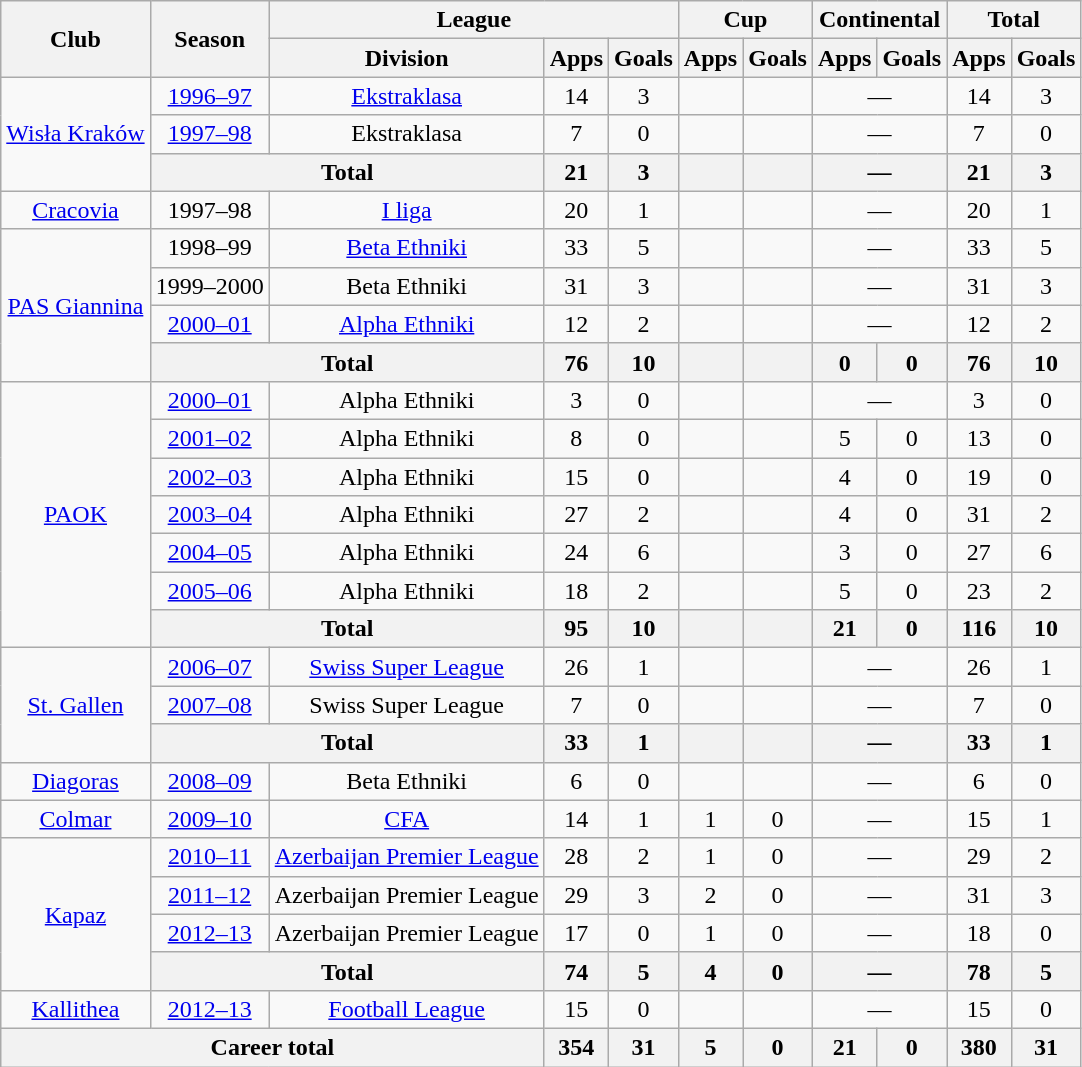<table class="wikitable" style="text-align:center">
<tr>
<th rowspan="2">Club</th>
<th rowspan="2">Season</th>
<th colspan="3">League</th>
<th colspan="2">Cup</th>
<th colspan="2">Continental</th>
<th colspan="2">Total</th>
</tr>
<tr>
<th>Division</th>
<th>Apps</th>
<th>Goals</th>
<th>Apps</th>
<th>Goals</th>
<th>Apps</th>
<th>Goals</th>
<th>Apps</th>
<th>Goals</th>
</tr>
<tr>
<td rowspan="3"><a href='#'>Wisła Kraków</a></td>
<td><a href='#'>1996–97</a></td>
<td><a href='#'>Ekstraklasa</a></td>
<td>14</td>
<td>3</td>
<td></td>
<td></td>
<td colspan="2">—</td>
<td>14</td>
<td>3</td>
</tr>
<tr>
<td><a href='#'>1997–98</a></td>
<td>Ekstraklasa</td>
<td>7</td>
<td>0</td>
<td></td>
<td></td>
<td colspan="2">—</td>
<td>7</td>
<td>0</td>
</tr>
<tr>
<th colspan="2">Total</th>
<th>21</th>
<th>3</th>
<th></th>
<th></th>
<th colspan="2">—</th>
<th>21</th>
<th>3</th>
</tr>
<tr>
<td><a href='#'>Cracovia</a></td>
<td>1997–98</td>
<td><a href='#'>I liga</a></td>
<td>20</td>
<td>1</td>
<td></td>
<td></td>
<td colspan="2">—</td>
<td>20</td>
<td>1</td>
</tr>
<tr>
<td rowspan="4"><a href='#'>PAS Giannina</a></td>
<td>1998–99</td>
<td><a href='#'>Beta Ethniki</a></td>
<td>33</td>
<td>5</td>
<td></td>
<td></td>
<td colspan="2">—</td>
<td>33</td>
<td>5</td>
</tr>
<tr>
<td>1999–2000</td>
<td>Beta Ethniki</td>
<td>31</td>
<td>3</td>
<td></td>
<td></td>
<td colspan="2">—</td>
<td>31</td>
<td>3</td>
</tr>
<tr>
<td><a href='#'>2000–01</a></td>
<td><a href='#'>Alpha Ethniki</a></td>
<td>12</td>
<td>2</td>
<td></td>
<td></td>
<td colspan="2">—</td>
<td>12</td>
<td>2</td>
</tr>
<tr>
<th colspan="2">Total</th>
<th>76</th>
<th>10</th>
<th></th>
<th></th>
<th>0</th>
<th>0</th>
<th>76</th>
<th>10</th>
</tr>
<tr>
<td rowspan="7"><a href='#'>PAOK</a></td>
<td><a href='#'>2000–01</a></td>
<td>Alpha Ethniki</td>
<td>3</td>
<td>0</td>
<td></td>
<td></td>
<td colspan="2">—</td>
<td>3</td>
<td>0</td>
</tr>
<tr>
<td><a href='#'>2001–02</a></td>
<td>Alpha Ethniki</td>
<td>8</td>
<td>0</td>
<td></td>
<td></td>
<td>5</td>
<td>0</td>
<td>13</td>
<td>0</td>
</tr>
<tr>
<td><a href='#'>2002–03</a></td>
<td>Alpha Ethniki</td>
<td>15</td>
<td>0</td>
<td></td>
<td></td>
<td>4</td>
<td>0</td>
<td>19</td>
<td>0</td>
</tr>
<tr>
<td><a href='#'>2003–04</a></td>
<td>Alpha Ethniki</td>
<td>27</td>
<td>2</td>
<td></td>
<td></td>
<td>4</td>
<td>0</td>
<td>31</td>
<td>2</td>
</tr>
<tr>
<td><a href='#'>2004–05</a></td>
<td>Alpha Ethniki</td>
<td>24</td>
<td>6</td>
<td></td>
<td></td>
<td>3</td>
<td>0</td>
<td>27</td>
<td>6</td>
</tr>
<tr>
<td><a href='#'>2005–06</a></td>
<td>Alpha Ethniki</td>
<td>18</td>
<td>2</td>
<td></td>
<td></td>
<td>5</td>
<td>0</td>
<td>23</td>
<td>2</td>
</tr>
<tr>
<th colspan="2">Total</th>
<th>95</th>
<th>10</th>
<th></th>
<th></th>
<th>21</th>
<th>0</th>
<th>116</th>
<th>10</th>
</tr>
<tr>
<td rowspan="3"><a href='#'>St. Gallen</a></td>
<td><a href='#'>2006–07</a></td>
<td><a href='#'>Swiss Super League</a></td>
<td>26</td>
<td>1</td>
<td></td>
<td></td>
<td colspan="2">—</td>
<td>26</td>
<td>1</td>
</tr>
<tr>
<td><a href='#'>2007–08</a></td>
<td>Swiss Super League</td>
<td>7</td>
<td>0</td>
<td></td>
<td></td>
<td colspan="2">—</td>
<td>7</td>
<td>0</td>
</tr>
<tr>
<th colspan="2">Total</th>
<th>33</th>
<th>1</th>
<th></th>
<th></th>
<th colspan="2">—</th>
<th>33</th>
<th>1</th>
</tr>
<tr>
<td><a href='#'>Diagoras</a></td>
<td><a href='#'>2008–09</a></td>
<td>Beta Ethniki</td>
<td>6</td>
<td>0</td>
<td></td>
<td></td>
<td colspan="2">—</td>
<td>6</td>
<td>0</td>
</tr>
<tr>
<td><a href='#'>Colmar</a></td>
<td><a href='#'>2009–10</a></td>
<td><a href='#'>CFA</a></td>
<td>14</td>
<td>1</td>
<td>1</td>
<td>0</td>
<td colspan="2">—</td>
<td>15</td>
<td>1</td>
</tr>
<tr>
<td rowspan="4"><a href='#'>Kapaz</a></td>
<td><a href='#'>2010–11</a></td>
<td><a href='#'>Azerbaijan Premier League</a></td>
<td>28</td>
<td>2</td>
<td>1</td>
<td>0</td>
<td colspan="2">—</td>
<td>29</td>
<td>2</td>
</tr>
<tr>
<td><a href='#'>2011–12</a></td>
<td>Azerbaijan Premier League</td>
<td>29</td>
<td>3</td>
<td>2</td>
<td>0</td>
<td colspan="2">—</td>
<td>31</td>
<td>3</td>
</tr>
<tr>
<td><a href='#'>2012–13</a></td>
<td>Azerbaijan Premier League</td>
<td>17</td>
<td>0</td>
<td>1</td>
<td>0</td>
<td colspan="2">—</td>
<td>18</td>
<td>0</td>
</tr>
<tr>
<th colspan="2">Total</th>
<th>74</th>
<th>5</th>
<th>4</th>
<th>0</th>
<th colspan="2">—</th>
<th>78</th>
<th>5</th>
</tr>
<tr>
<td><a href='#'>Kallithea</a></td>
<td><a href='#'>2012–13</a></td>
<td><a href='#'>Football League</a></td>
<td>15</td>
<td>0</td>
<td></td>
<td></td>
<td colspan="2">—</td>
<td>15</td>
<td>0</td>
</tr>
<tr>
<th colspan="3">Career total</th>
<th>354</th>
<th>31</th>
<th>5</th>
<th>0</th>
<th>21</th>
<th>0</th>
<th>380</th>
<th>31</th>
</tr>
</table>
